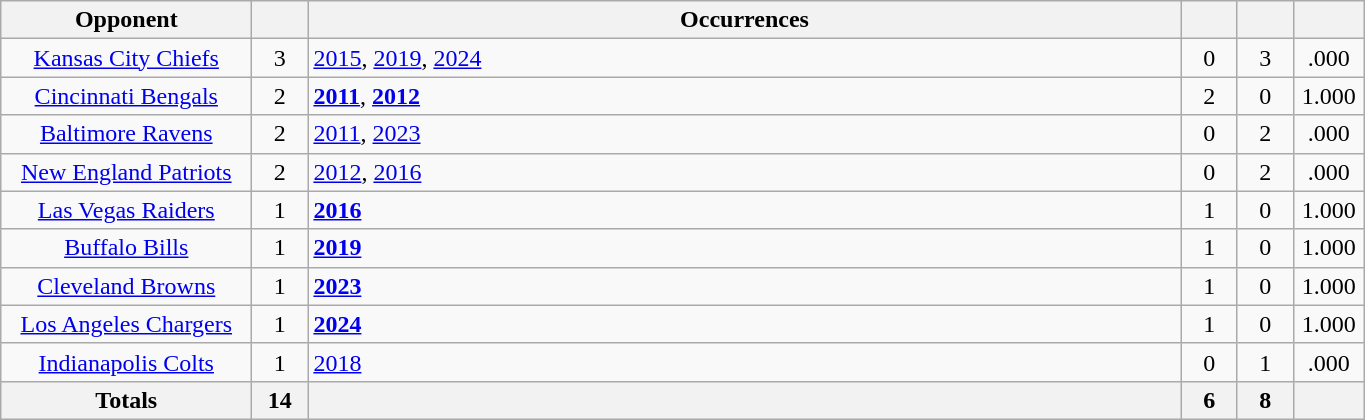<table class="wikitable sortable" style="text-align: center; width: 72%;">
<tr>
<th width="160">Opponent</th>
<th width="30"></th>
<th>Occurrences</th>
<th width="30"></th>
<th width="30"></th>
<th width="40"></th>
</tr>
<tr>
<td><a href='#'>Kansas City Chiefs</a></td>
<td>3</td>
<td align=left><a href='#'>2015</a>, <a href='#'>2019</a>, <a href='#'>2024</a></td>
<td>0</td>
<td>3</td>
<td>.000</td>
</tr>
<tr>
<td><a href='#'>Cincinnati Bengals</a></td>
<td>2</td>
<td align=left><strong><a href='#'>2011</a></strong>, <strong><a href='#'>2012</a></strong></td>
<td>2</td>
<td>0</td>
<td>1.000</td>
</tr>
<tr>
<td><a href='#'>Baltimore Ravens</a></td>
<td>2</td>
<td align=left><a href='#'>2011</a>, <a href='#'>2023</a></td>
<td>0</td>
<td>2</td>
<td>.000</td>
</tr>
<tr>
<td><a href='#'>New England Patriots</a></td>
<td>2</td>
<td align=left><a href='#'>2012</a>, <a href='#'>2016</a></td>
<td>0</td>
<td>2</td>
<td>.000</td>
</tr>
<tr>
<td><a href='#'>Las Vegas Raiders</a></td>
<td>1</td>
<td align=left><strong><a href='#'>2016</a></strong></td>
<td>1</td>
<td>0</td>
<td>1.000</td>
</tr>
<tr>
<td><a href='#'>Buffalo Bills</a></td>
<td>1</td>
<td align=left><strong><a href='#'>2019</a></strong></td>
<td>1</td>
<td>0</td>
<td>1.000</td>
</tr>
<tr>
<td><a href='#'>Cleveland Browns</a></td>
<td>1</td>
<td style="text-align:left"><strong><a href='#'>2023</a></strong></td>
<td>1</td>
<td>0</td>
<td>1.000</td>
</tr>
<tr>
<td><a href='#'>Los Angeles Chargers</a></td>
<td>1</td>
<td align=left><strong><a href='#'>2024</a></strong></td>
<td>1</td>
<td>0</td>
<td>1.000</td>
</tr>
<tr>
<td><a href='#'>Indianapolis Colts</a></td>
<td>1</td>
<td align=left><a href='#'>2018</a></td>
<td>0</td>
<td>1</td>
<td>.000</td>
</tr>
<tr>
<th>Totals</th>
<th>14</th>
<th></th>
<th>6</th>
<th>8</th>
<th></th>
</tr>
</table>
